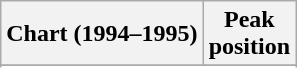<table class="wikitable sortable">
<tr>
<th>Chart (1994–1995)</th>
<th>Peak<br>position</th>
</tr>
<tr>
</tr>
<tr>
</tr>
</table>
